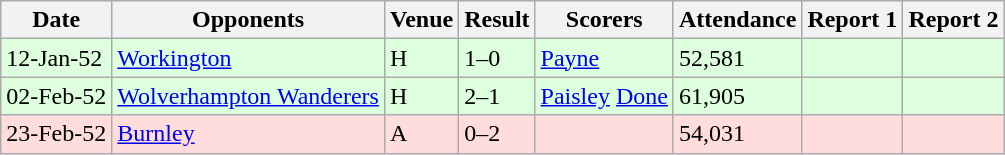<table class=wikitable>
<tr>
<th>Date</th>
<th>Opponents</th>
<th>Venue</th>
<th>Result</th>
<th>Scorers</th>
<th>Attendance</th>
<th>Report 1</th>
<th>Report 2</th>
</tr>
<tr bgcolor="#ddffdd">
<td>12-Jan-52</td>
<td><a href='#'>Workington</a></td>
<td>H</td>
<td>1–0</td>
<td><a href='#'>Payne</a> </td>
<td>52,581</td>
<td></td>
<td></td>
</tr>
<tr bgcolor="#ddffdd">
<td>02-Feb-52</td>
<td><a href='#'>Wolverhampton Wanderers</a></td>
<td>H</td>
<td>2–1</td>
<td><a href='#'>Paisley</a>  <a href='#'>Done</a> </td>
<td>61,905</td>
<td></td>
<td></td>
</tr>
<tr bgcolor="#ffdddd">
<td>23-Feb-52</td>
<td><a href='#'>Burnley</a></td>
<td>A</td>
<td>0–2</td>
<td></td>
<td>54,031</td>
<td></td>
<td></td>
</tr>
</table>
